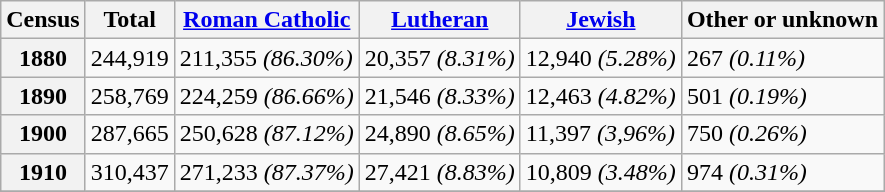<table class="wikitable">
<tr>
<th>Census</th>
<th>Total</th>
<th><a href='#'>Roman Catholic</a></th>
<th><a href='#'>Lutheran</a></th>
<th><a href='#'>Jewish</a></th>
<th>Other or unknown</th>
</tr>
<tr>
<th>1880</th>
<td>244,919</td>
<td>211,355 <em>(86.30%)</em></td>
<td>20,357 <em>(8.31%)</em></td>
<td>12,940 <em>(5.28%)</em></td>
<td>267 <em>(0.11%)</em></td>
</tr>
<tr>
<th>1890</th>
<td>258,769</td>
<td>224,259 <em>(86.66%)</em></td>
<td>21,546 <em>(8.33%)</em></td>
<td>12,463 <em>(4.82%)</em></td>
<td>501 <em>(0.19%)</em></td>
</tr>
<tr>
<th>1900</th>
<td>287,665</td>
<td>250,628 <em>(87.12%)</em></td>
<td>24,890 <em>(8.65%)</em></td>
<td>11,397 <em>(3,96%)</em></td>
<td>750 <em>(0.26%)</em></td>
</tr>
<tr>
<th>1910</th>
<td>310,437</td>
<td>271,233 <em>(87.37%)</em></td>
<td>27,421 <em>(8.83%)</em></td>
<td>10,809 <em>(3.48%)</em></td>
<td>974 <em>(0.31%)</em></td>
</tr>
<tr>
</tr>
</table>
